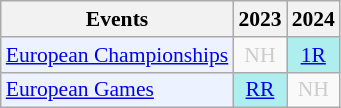<table style='font-size: 90%; text-align:center;' class='wikitable'>
<tr>
<th>Events</th>
<th>2023</th>
<th>2024</th>
</tr>
<tr>
<td bgcolor="#ECF2FF"; align="left"><a href='#'>European Championships</a></td>
<td style=color:#ccc>NH</td>
<td bgcolor=AFEEEE><a href='#'>1R</a></td>
</tr>
<tr>
<td bgcolor="#ECF2FF"; align="left"><a href='#'>European Games</a></td>
<td bgcolor=AFEEEE><a href='#'>RR</a></td>
<td style=color:#ccc>NH</td>
</tr>
</table>
